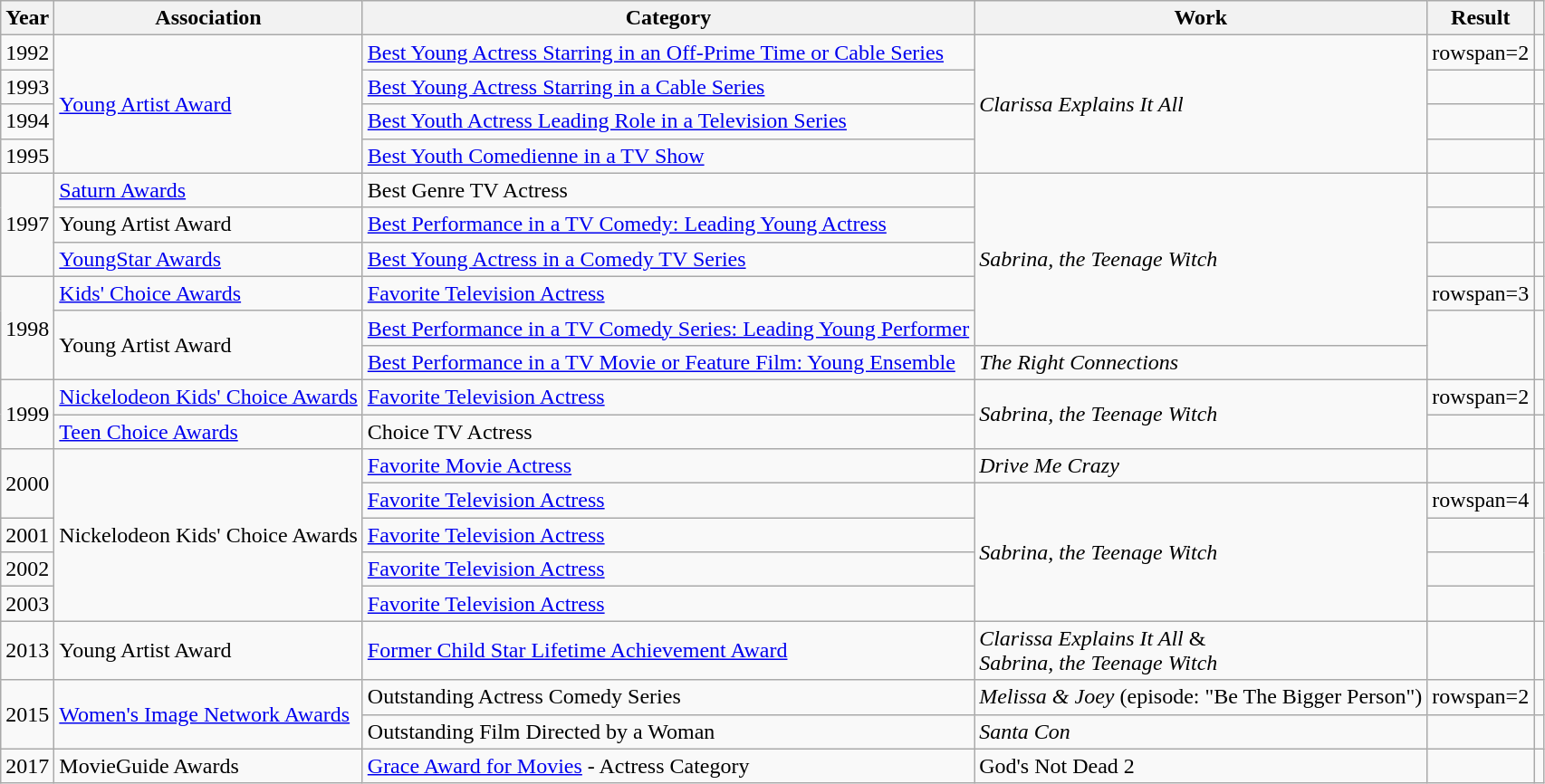<table class="wikitable">
<tr>
<th>Year</th>
<th>Association</th>
<th>Category</th>
<th>Work</th>
<th>Result</th>
<th></th>
</tr>
<tr>
<td>1992</td>
<td rowspan=4><a href='#'>Young Artist Award</a></td>
<td><a href='#'>Best Young Actress Starring in an Off-Prime Time or Cable Series</a></td>
<td rowspan=4><em>Clarissa Explains It All</em></td>
<td>rowspan=2 </td>
<td></td>
</tr>
<tr>
<td>1993</td>
<td><a href='#'>Best Young Actress Starring in a Cable Series</a></td>
<td></td>
</tr>
<tr>
<td>1994</td>
<td><a href='#'>Best Youth Actress Leading Role in a Television Series</a></td>
<td></td>
<td></td>
</tr>
<tr>
<td>1995</td>
<td><a href='#'>Best Youth Comedienne in a TV Show</a></td>
<td></td>
<td></td>
</tr>
<tr>
<td rowspan=3>1997</td>
<td><a href='#'>Saturn Awards</a></td>
<td>Best Genre TV Actress</td>
<td rowspan=5><em>Sabrina, the Teenage Witch</em></td>
<td></td>
<td></td>
</tr>
<tr>
<td>Young Artist Award</td>
<td><a href='#'>Best Performance in a TV Comedy: Leading Young Actress</a></td>
<td></td>
<td></td>
</tr>
<tr>
<td><a href='#'>YoungStar Awards</a></td>
<td><a href='#'>Best Young Actress in a Comedy TV Series</a></td>
<td></td>
<td></td>
</tr>
<tr>
<td rowspan=3>1998</td>
<td><a href='#'>Kids' Choice Awards</a></td>
<td><a href='#'>Favorite Television Actress</a></td>
<td>rowspan=3 </td>
<td></td>
</tr>
<tr>
<td rowspan=2>Young Artist Award</td>
<td><a href='#'>Best Performance in a TV Comedy Series: Leading Young Performer</a></td>
<td rowspan=2></td>
</tr>
<tr>
<td><a href='#'>Best Performance in a TV Movie or Feature Film: Young Ensemble</a></td>
<td><em>The Right Connections</em></td>
</tr>
<tr>
<td rowspan=2>1999</td>
<td><a href='#'>Nickelodeon Kids' Choice Awards</a></td>
<td><a href='#'>Favorite Television Actress</a></td>
<td rowspan=2><em>Sabrina, the Teenage Witch</em></td>
<td>rowspan=2 </td>
<td></td>
</tr>
<tr>
<td><a href='#'>Teen Choice Awards</a></td>
<td>Choice TV Actress</td>
<td></td>
</tr>
<tr>
<td rowspan=2>2000</td>
<td rowspan=5>Nickelodeon Kids' Choice Awards</td>
<td><a href='#'>Favorite Movie Actress</a></td>
<td><em>Drive Me Crazy</em></td>
<td></td>
<td></td>
</tr>
<tr>
<td><a href='#'>Favorite Television Actress</a></td>
<td rowspan=4><em>Sabrina, the Teenage Witch</em></td>
<td>rowspan=4 </td>
<td></td>
</tr>
<tr>
<td>2001</td>
<td><a href='#'>Favorite Television Actress</a></td>
<td></td>
</tr>
<tr>
<td>2002</td>
<td><a href='#'>Favorite Television Actress</a></td>
<td></td>
</tr>
<tr>
<td>2003</td>
<td><a href='#'>Favorite Television Actress</a></td>
<td></td>
</tr>
<tr>
<td>2013</td>
<td>Young Artist Award</td>
<td><a href='#'>Former Child Star Lifetime Achievement Award</a></td>
<td><em>Clarissa Explains It All</em> & <br><em>Sabrina, the Teenage Witch</em></td>
<td></td>
<td></td>
</tr>
<tr>
<td rowspan=2>2015</td>
<td rowspan=2><a href='#'>Women's Image Network Awards</a></td>
<td>Outstanding Actress Comedy Series</td>
<td><em>Melissa & Joey</em> (episode: "Be The Bigger Person")</td>
<td>rowspan=2 </td>
<td></td>
</tr>
<tr>
<td>Outstanding Film Directed by a Woman</td>
<td><em>Santa Con</em></td>
<td></td>
</tr>
<tr>
<td>2017</td>
<td>MovieGuide Awards</td>
<td><a href='#'>Grace Award for Movies</a> - Actress Category</td>
<td>God's Not Dead 2</td>
<td></td>
<td></td>
</tr>
</table>
